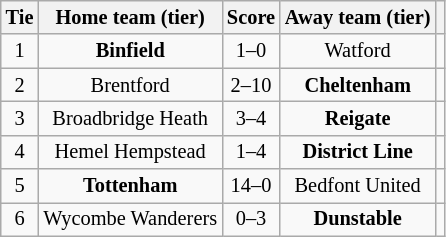<table class="wikitable" style="text-align:center; font-size:85%">
<tr>
<th>Tie</th>
<th>Home team (tier)</th>
<th>Score</th>
<th>Away team (tier)</th>
<th></th>
</tr>
<tr>
<td align="center">1</td>
<td><strong>Binfield</strong></td>
<td align="center">1–0</td>
<td>Watford</td>
<td></td>
</tr>
<tr>
<td align="center">2</td>
<td>Brentford</td>
<td align="center">2–10</td>
<td><strong>Cheltenham</strong></td>
<td></td>
</tr>
<tr>
<td align="center">3</td>
<td>Broadbridge Heath</td>
<td align="center">3–4</td>
<td><strong>Reigate</strong></td>
<td></td>
</tr>
<tr>
<td align="center">4</td>
<td>Hemel Hempstead</td>
<td align="center">1–4</td>
<td><strong>District Line</strong></td>
<td></td>
</tr>
<tr>
<td align="center">5</td>
<td><strong>Tottenham</strong></td>
<td align="center">14–0</td>
<td>Bedfont United</td>
<td></td>
</tr>
<tr>
<td align="center">6</td>
<td>Wycombe Wanderers</td>
<td align="center">0–3</td>
<td><strong>Dunstable</strong></td>
<td></td>
</tr>
</table>
